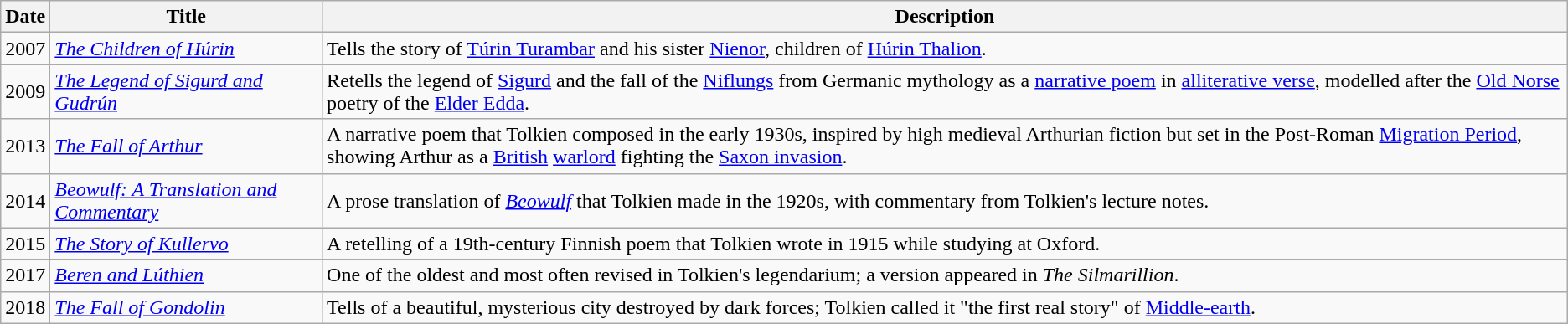<table class="wikitable">
<tr>
<th>Date</th>
<th>Title</th>
<th>Description</th>
</tr>
<tr>
<td>2007</td>
<td><em><a href='#'>The Children of Húrin</a></em></td>
<td>Tells the story of <a href='#'>Túrin Turambar</a> and his sister <a href='#'>Nienor</a>, children of <a href='#'>Húrin Thalion</a>.</td>
</tr>
<tr>
<td>2009</td>
<td><em><a href='#'>The Legend of Sigurd and Gudrún</a></em></td>
<td>Retells the legend of <a href='#'>Sigurd</a> and the fall of the <a href='#'>Niflungs</a> from Germanic mythology as a <a href='#'>narrative poem</a> in <a href='#'>alliterative verse</a>, modelled after the <a href='#'>Old Norse</a> poetry of the <a href='#'>Elder Edda</a>.</td>
</tr>
<tr>
<td>2013</td>
<td><em><a href='#'>The Fall of Arthur</a></em></td>
<td>A narrative poem that Tolkien composed in the early 1930s, inspired by high medieval Arthurian fiction but set in the Post-Roman <a href='#'>Migration Period</a>, showing Arthur as a <a href='#'>British</a> <a href='#'>warlord</a> fighting the <a href='#'>Saxon invasion</a>.</td>
</tr>
<tr>
<td>2014</td>
<td><em><a href='#'>Beowulf: A Translation and Commentary</a></em></td>
<td>A prose translation of <em><a href='#'>Beowulf</a></em> that Tolkien made in the 1920s, with commentary from Tolkien's lecture notes.</td>
</tr>
<tr>
<td>2015</td>
<td><em><a href='#'>The Story of Kullervo</a></em></td>
<td>A retelling of a 19th-century Finnish poem that Tolkien wrote in 1915 while studying at Oxford.</td>
</tr>
<tr>
<td>2017</td>
<td><em><a href='#'>Beren and Lúthien</a></em></td>
<td>One of the oldest and most often revised in Tolkien's legendarium; a version appeared in <em>The Silmarillion</em>.</td>
</tr>
<tr>
<td>2018</td>
<td><em><a href='#'>The Fall of Gondolin</a></em></td>
<td>Tells of a beautiful, mysterious city destroyed by dark forces; Tolkien called it "the first real story" of <a href='#'>Middle-earth</a>.</td>
</tr>
</table>
